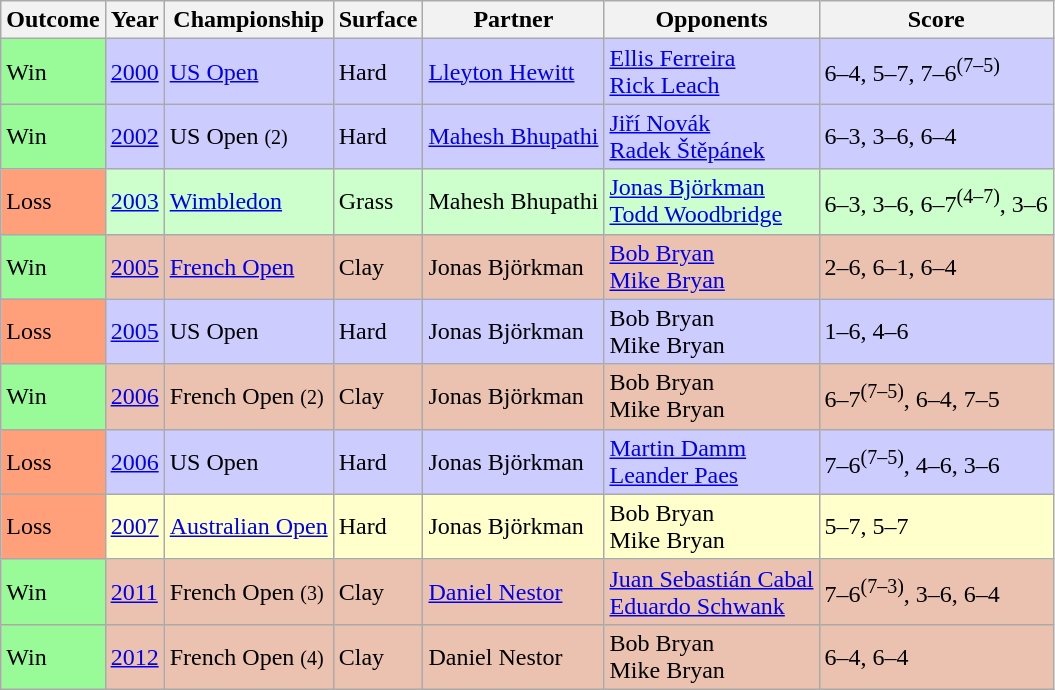<table class="sortable wikitable">
<tr>
<th>Outcome</th>
<th>Year</th>
<th>Championship</th>
<th>Surface</th>
<th>Partner</th>
<th>Opponents</th>
<th class="unsortable">Score</th>
</tr>
<tr bgcolor=CCCCFF>
<td bgcolor=98fb98>Win</td>
<td><a href='#'>2000</a></td>
<td><a href='#'>US Open</a></td>
<td>Hard</td>
<td> <a href='#'>Lleyton Hewitt</a></td>
<td> <a href='#'>Ellis Ferreira</a><br> <a href='#'>Rick Leach</a></td>
<td>6–4, 5–7, 7–6<sup>(7–5)</sup></td>
</tr>
<tr bgcolor=CCCCFF>
<td bgcolor=98fb98>Win</td>
<td><a href='#'>2002</a></td>
<td>US Open <small>(2)</small></td>
<td>Hard</td>
<td> <a href='#'>Mahesh Bhupathi</a></td>
<td> <a href='#'>Jiří Novák</a><br> <a href='#'>Radek Štěpánek</a></td>
<td>6–3, 3–6, 6–4</td>
</tr>
<tr bgcolor=CCFFCC>
<td bgcolor=FFA07A>Loss</td>
<td><a href='#'>2003</a></td>
<td><a href='#'>Wimbledon</a></td>
<td>Grass</td>
<td> Mahesh Bhupathi</td>
<td> <a href='#'>Jonas Björkman</a><br> <a href='#'>Todd Woodbridge</a></td>
<td>6–3, 3–6, 6–7<sup>(4–7)</sup>, 3–6</td>
</tr>
<tr bgcolor=EBC2AF>
<td bgcolor=98fb98>Win</td>
<td><a href='#'>2005</a></td>
<td><a href='#'>French Open</a></td>
<td>Clay</td>
<td> Jonas Björkman</td>
<td> <a href='#'>Bob Bryan</a><br> <a href='#'>Mike Bryan</a></td>
<td>2–6, 6–1, 6–4</td>
</tr>
<tr bgcolor=CCCCFF>
<td bgcolor=FFA07A>Loss</td>
<td><a href='#'>2005</a></td>
<td>US Open</td>
<td>Hard</td>
<td> Jonas Björkman</td>
<td> Bob Bryan<br> Mike Bryan</td>
<td>1–6, 4–6</td>
</tr>
<tr bgcolor=EBC2AF>
<td bgcolor=98fb98>Win</td>
<td><a href='#'>2006</a></td>
<td>French Open <small>(2)</small></td>
<td>Clay</td>
<td> Jonas Björkman</td>
<td> Bob Bryan<br> Mike Bryan</td>
<td>6–7<sup>(7–5)</sup>, 6–4, 7–5</td>
</tr>
<tr bgcolor=CCCCFF>
<td bgcolor=FFA07A>Loss</td>
<td><a href='#'>2006</a></td>
<td>US Open</td>
<td>Hard</td>
<td> Jonas Björkman</td>
<td> <a href='#'>Martin Damm</a><br> <a href='#'>Leander Paes</a></td>
<td>7–6<sup>(7–5)</sup>, 4–6, 3–6</td>
</tr>
<tr bgcolor=FFFFCC>
<td bgcolor=FFA07A>Loss</td>
<td><a href='#'>2007</a></td>
<td><a href='#'>Australian Open</a></td>
<td>Hard</td>
<td> Jonas Björkman</td>
<td> Bob Bryan<br> Mike Bryan</td>
<td>5–7, 5–7</td>
</tr>
<tr bgcolor=EBC2AF>
<td bgcolor=98fb98>Win</td>
<td><a href='#'>2011</a></td>
<td>French Open <small>(3)</small></td>
<td>Clay</td>
<td> <a href='#'>Daniel Nestor</a></td>
<td> <a href='#'>Juan Sebastián Cabal</a><br> <a href='#'>Eduardo Schwank</a></td>
<td>7–6<sup>(7–3)</sup>, 3–6, 6–4</td>
</tr>
<tr bgcolor=EBC2AF>
<td bgcolor=98fb98>Win</td>
<td><a href='#'>2012</a></td>
<td>French Open <small>(4)</small></td>
<td>Clay</td>
<td> Daniel Nestor</td>
<td> Bob Bryan<br> Mike Bryan</td>
<td>6–4, 6–4</td>
</tr>
</table>
